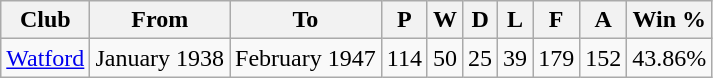<table class="wikitable" style="text-align: left">
<tr>
<th>Club</th>
<th>From</th>
<th>To</th>
<th>P</th>
<th>W</th>
<th>D</th>
<th>L</th>
<th>F</th>
<th>A</th>
<th>Win %</th>
</tr>
<tr>
<td><a href='#'>Watford</a></td>
<td align=left>January 1938</td>
<td align=left>February 1947</td>
<td>114</td>
<td>50</td>
<td>25</td>
<td>39</td>
<td>179</td>
<td>152</td>
<td>43.86%</td>
</tr>
</table>
